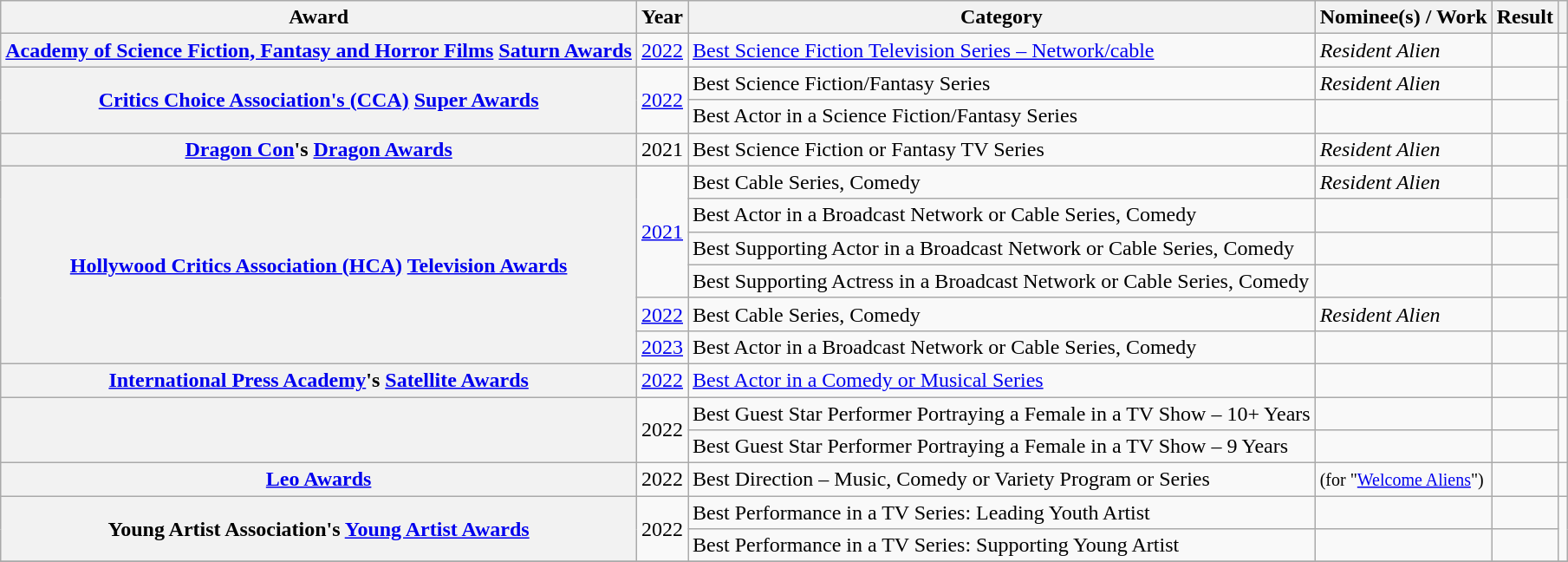<table class="wikitable sortable plainrowheaders">
<tr>
<th scope="col">Award</th>
<th scope="col">Year</th>
<th scope="col">Category</th>
<th scope="col">Nominee(s) / Work</th>
<th scope="col">Result</th>
<th scope="col" class="unsortable"></th>
</tr>
<tr>
<th scope="row"><a href='#'>Academy of Science Fiction, Fantasy and Horror Films</a> <a href='#'>Saturn Awards</a></th>
<td><a href='#'>2022</a></td>
<td><a href='#'>Best Science Fiction Television Series – Network/cable</a></td>
<td><em>Resident Alien</em></td>
<td></td>
<td style="text-align:center;"></td>
</tr>
<tr>
<th scope="row" rowspan="2"><a href='#'>Critics Choice Association's (CCA)</a> <a href='#'>Super Awards</a></th>
<td rowspan="2"><a href='#'>2022</a></td>
<td>Best Science Fiction/Fantasy Series</td>
<td><em>Resident Alien</em></td>
<td></td>
<td style="text-align:center" rowspan="2"></td>
</tr>
<tr>
<td>Best Actor in a Science Fiction/Fantasy Series</td>
<td></td>
<td></td>
</tr>
<tr>
<th scope="row"><a href='#'>Dragon Con</a>'s <a href='#'>Dragon Awards</a></th>
<td>2021</td>
<td>Best Science Fiction or Fantasy TV Series</td>
<td><em>Resident Alien</em></td>
<td></td>
<td style="text-align:center;"></td>
</tr>
<tr>
<th scope="row" rowspan="6"><a href='#'>Hollywood Critics Association (HCA)</a> <a href='#'>Television Awards</a></th>
<td rowspan="4"><a href='#'>2021</a></td>
<td>Best Cable Series, Comedy</td>
<td><em>Resident Alien</em></td>
<td></td>
<td style="text-align:center;" rowspan="4"></td>
</tr>
<tr>
<td>Best Actor in a Broadcast Network or Cable Series, Comedy</td>
<td></td>
<td></td>
</tr>
<tr>
<td>Best Supporting Actor in a Broadcast Network or Cable Series, Comedy</td>
<td></td>
<td></td>
</tr>
<tr>
<td>Best Supporting Actress in a Broadcast Network or Cable Series, Comedy</td>
<td></td>
<td></td>
</tr>
<tr>
<td><a href='#'>2022</a></td>
<td>Best Cable Series, Comedy</td>
<td><em>Resident Alien</em></td>
<td></td>
<td style="text-align:center;"></td>
</tr>
<tr>
<td><a href='#'>2023</a></td>
<td>Best Actor in a Broadcast Network or Cable Series, Comedy</td>
<td></td>
<td></td>
<td style="text-align:center;"></td>
</tr>
<tr>
<th scope="row"><a href='#'>International Press Academy</a>'s <a href='#'>Satellite Awards</a></th>
<td><a href='#'>2022</a></td>
<td><a href='#'>Best Actor in a Comedy or Musical Series</a></td>
<td></td>
<td></td>
<td style="text-align:center;"></td>
</tr>
<tr>
<th scope="row" rowspan="2"></th>
<td rowspan="2">2022</td>
<td>Best Guest Star Performer Portraying a Female in a TV Show – 10+ Years</td>
<td></td>
<td></td>
<td style="text-align:center;" rowspan="2"></td>
</tr>
<tr>
<td>Best Guest Star Performer Portraying a Female in a TV Show – 9 Years</td>
<td></td>
<td></td>
</tr>
<tr>
<th scope="row"><a href='#'>Leo Awards</a></th>
<td>2022</td>
<td>Best Direction – Music, Comedy or Variety Program or Series</td>
<td> <small>(for "<a href='#'>Welcome Aliens</a>")</small></td>
<td></td>
<td style="text-align:center;"></td>
</tr>
<tr>
<th scope="row" rowspan="2">Young Artist Association's <a href='#'>Young Artist Awards</a></th>
<td rowspan="2">2022</td>
<td>Best Performance in a TV Series: Leading Youth Artist</td>
<td></td>
<td></td>
<td style="text-align:center;" rowspan="2"></td>
</tr>
<tr>
<td>Best Performance in a TV Series: Supporting Young Artist</td>
<td></td>
<td></td>
</tr>
<tr>
</tr>
</table>
